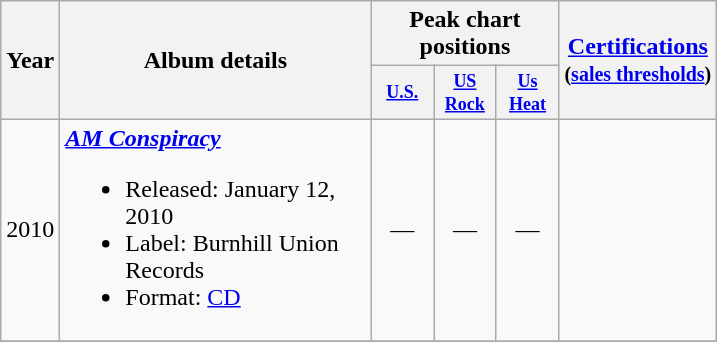<table class="wikitable">
<tr>
<th rowspan="2">Year</th>
<th rowspan="2" width="200">Album details</th>
<th colspan="3">Peak chart positions</th>
<th rowspan="2"><a href='#'>Certifications</a><br><small>(<a href='#'>sales thresholds</a>)</small></th>
</tr>
<tr>
<th style="width:3em;font-size:75%"><a href='#'>U.S.</a></th>
<th style="width:3em;font-size:75%"><a href='#'>US Rock</a></th>
<th style="width:3em;font-size:75%"><a href='#'>Us Heat</a></th>
</tr>
<tr>
<td>2010</td>
<td align="left"><strong><em><a href='#'>AM Conspiracy</a></em></strong><br><ul><li>Released: January 12, 2010</li><li>Label: Burnhill Union Records</li><li>Format: <a href='#'>CD</a></li></ul></td>
<td align="center">—</td>
<td align="center">—</td>
<td align="center">—</td>
<td></td>
</tr>
<tr>
</tr>
</table>
